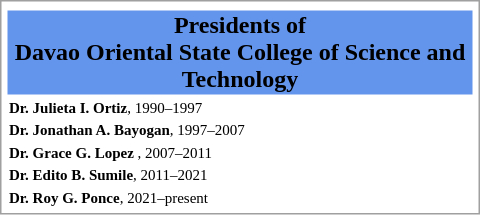<table style="float:left; margin:1em 1em 1em 1em; width:20em; border: 1px solid #a0a0a0; padding: 2px; bg-color=yellow; text-align:right;">
<tr style="text-align:center;">
</tr>
<tr bgcolor=" #6495ED" align="center">
<td><span><strong>Presidents of <br> Davao Oriental State College of Science and Technology</strong></span></td>
</tr>
<tr style="text-align:left; font-size:x-small;">
<td><strong>Dr. Julieta I. Ortiz</strong>, 1990–1997</td>
</tr>
<tr style="text-align:left; font-size:x-small;">
<td><strong>Dr. Jonathan A. Bayogan</strong>, 1997–2007</td>
</tr>
<tr style="text-align:left; font-size:x-small;">
<td><strong>Dr. Grace G. Lopez </strong>, 2007–2011</td>
</tr>
<tr style="text-align:left; font-size:x-small;">
<td><strong>Dr. Edito B. Sumile</strong>, 2011–2021</td>
</tr>
<tr style="text-align:left; font-size:x-small;">
<td><strong>Dr. Roy G. Ponce</strong>, 2021–present</td>
</tr>
</table>
